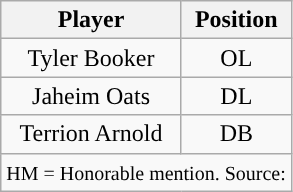<table class="wikitable" style="text-align: center">
<tr style="text-align:center">
<th>Player</th>
<th>Position</th>
</tr>
<tr>
<td>Tyler Booker</td>
<td>OL</td>
</tr>
<tr>
<td>Jaheim Oats</td>
<td>DL</td>
</tr>
<tr>
<td>Terrion Arnold</td>
<td>DB</td>
</tr>
<tr>
<td colspan="9"><small>HM = Honorable mention. Source:</small></td>
</tr>
</table>
